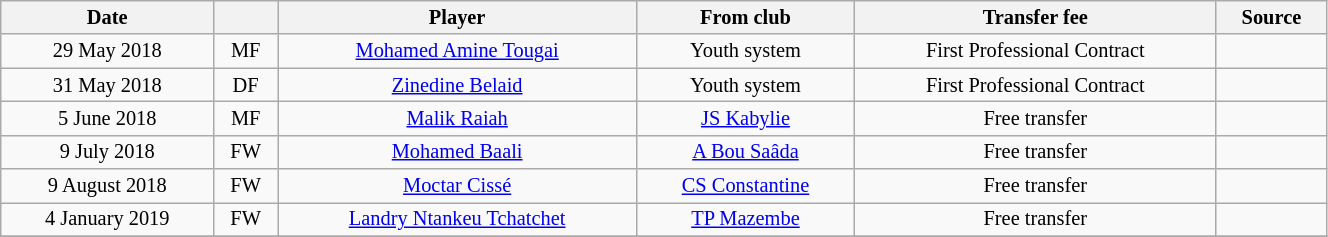<table class="wikitable sortable" style="width:70%; text-align:center; font-size:85%; text-align:centre;">
<tr>
<th>Date</th>
<th></th>
<th>Player</th>
<th>From club</th>
<th>Transfer fee</th>
<th>Source</th>
</tr>
<tr>
<td>29 May 2018</td>
<td>MF</td>
<td> <a href='#'>Mohamed Amine Tougai</a></td>
<td>Youth system</td>
<td>First Professional Contract</td>
<td></td>
</tr>
<tr>
<td>31 May 2018</td>
<td>DF</td>
<td> <a href='#'>Zinedine Belaid</a></td>
<td>Youth system</td>
<td>First Professional Contract</td>
<td></td>
</tr>
<tr>
<td>5 June 2018</td>
<td>MF</td>
<td> <a href='#'>Malik Raiah</a></td>
<td><a href='#'>JS Kabylie</a></td>
<td>Free transfer</td>
<td></td>
</tr>
<tr>
<td>9 July 2018</td>
<td>FW</td>
<td> <a href='#'>Mohamed Baali</a></td>
<td><a href='#'>A Bou Saâda</a></td>
<td>Free transfer</td>
<td></td>
</tr>
<tr>
<td>9 August 2018</td>
<td>FW</td>
<td> <a href='#'>Moctar Cissé</a></td>
<td><a href='#'>CS Constantine</a></td>
<td>Free transfer</td>
<td></td>
</tr>
<tr>
<td>4 January 2019</td>
<td>FW</td>
<td> <a href='#'>Landry Ntankeu Tchatchet</a></td>
<td> <a href='#'>TP Mazembe</a></td>
<td>Free transfer</td>
<td></td>
</tr>
<tr>
</tr>
</table>
